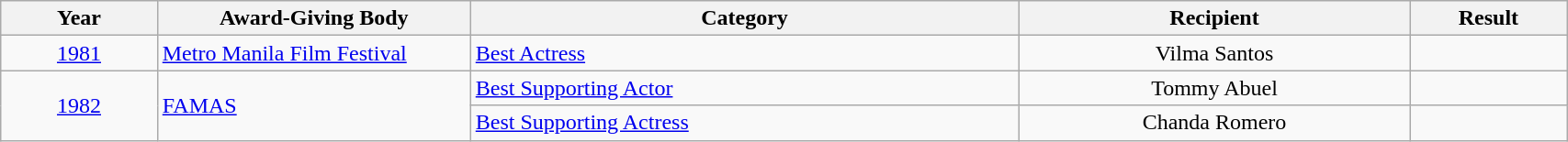<table | width="90%" class="wikitable sortable">
<tr>
<th width="10%">Year</th>
<th width="20%">Award-Giving Body</th>
<th width="35%">Category</th>
<th width="25%">Recipient</th>
<th width="10%">Result</th>
</tr>
<tr>
<td rowspan="1" align="center"><a href='#'>1981</a></td>
<td rowspan="1" align="left"><a href='#'>Metro Manila Film Festival</a></td>
<td align="left"><a href='#'>Best Actress</a></td>
<td align="center">Vilma Santos</td>
<td></td>
</tr>
<tr>
<td rowspan="2" align="center"><a href='#'>1982</a></td>
<td rowspan="2" align="left"><a href='#'>FAMAS</a></td>
<td align="left"><a href='#'>Best Supporting Actor</a></td>
<td align="center">Tommy Abuel</td>
<td></td>
</tr>
<tr>
<td align="left"><a href='#'>Best Supporting Actress</a></td>
<td align="center">Chanda Romero</td>
<td></td>
</tr>
</table>
